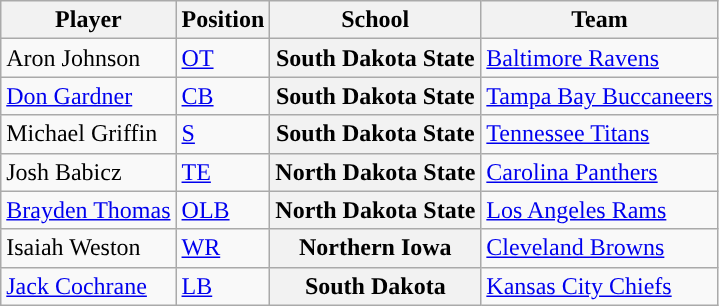<table class="wikitable sortable" border="1">
<tr>
<th>Player</th>
<th>Position</th>
<th>School</th>
<th>Team</th>
</tr>
<tr>
<td>Aron Johnson</td>
<td><a href='#'>OT</a></td>
<th>South Dakota State</th>
<td><a href='#'>Baltimore Ravens</a></td>
</tr>
<tr>
<td><a href='#'>Don Gardner</a></td>
<td><a href='#'>CB</a></td>
<th>South Dakota State</th>
<td><a href='#'>Tampa Bay Buccaneers</a></td>
</tr>
<tr>
<td>Michael Griffin</td>
<td><a href='#'>S</a></td>
<th>South Dakota State</th>
<td><a href='#'>Tennessee Titans</a></td>
</tr>
<tr>
<td>Josh Babicz</td>
<td><a href='#'>TE</a></td>
<th>North Dakota State</th>
<td><a href='#'>Carolina Panthers</a></td>
</tr>
<tr>
<td><a href='#'>Brayden Thomas</a></td>
<td><a href='#'>OLB</a></td>
<th>North Dakota State</th>
<td><a href='#'>Los Angeles Rams</a></td>
</tr>
<tr>
<td>Isaiah Weston</td>
<td><a href='#'>WR</a></td>
<th>Northern Iowa</th>
<td><a href='#'>Cleveland Browns</a></td>
</tr>
<tr>
<td><a href='#'>Jack Cochrane</a></td>
<td><a href='#'>LB</a></td>
<th>South Dakota</th>
<td><a href='#'>Kansas City Chiefs</a></td>
</tr>
</table>
